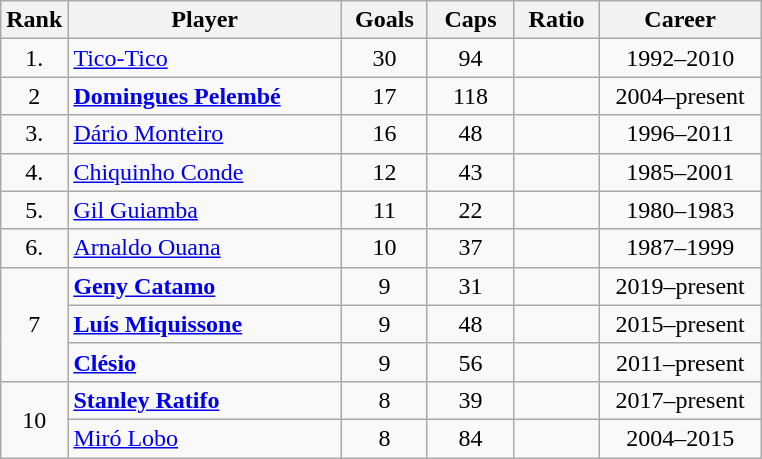<table class="wikitable sortable" style="text-align:center;">
<tr>
<th width=30px>Rank</th>
<th style="width:175px;">Player</th>
<th width=50px>Goals</th>
<th width=50px>Caps</th>
<th width=50px>Ratio</th>
<th style="width:100px;">Career</th>
</tr>
<tr>
<td>1.</td>
<td align=left><a href='#'>Tico-Tico</a></td>
<td>30</td>
<td>94</td>
<td></td>
<td>1992–2010</td>
</tr>
<tr>
<td>2</td>
<td align=left><strong><a href='#'>Domingues Pelembé</a></strong></td>
<td>17</td>
<td>118</td>
<td></td>
<td>2004–present</td>
</tr>
<tr>
<td>3.</td>
<td align=left><a href='#'>Dário Monteiro</a></td>
<td>16</td>
<td>48</td>
<td></td>
<td>1996–2011</td>
</tr>
<tr>
<td>4.</td>
<td align=left><a href='#'>Chiquinho Conde</a></td>
<td>12</td>
<td>43</td>
<td></td>
<td>1985–2001</td>
</tr>
<tr>
<td>5.</td>
<td align=left><a href='#'>Gil Guiamba</a></td>
<td>11</td>
<td>22</td>
<td></td>
<td>1980–1983</td>
</tr>
<tr>
<td>6.</td>
<td align=left><a href='#'>Arnaldo Ouana</a></td>
<td>10</td>
<td>37</td>
<td></td>
<td>1987–1999</td>
</tr>
<tr>
<td rowspan=3>7</td>
<td align=left><strong><a href='#'>Geny Catamo</a></strong></td>
<td>9</td>
<td>31</td>
<td></td>
<td>2019–present</td>
</tr>
<tr>
<td align=left><strong><a href='#'>Luís Miquissone</a></strong></td>
<td>9</td>
<td>48</td>
<td></td>
<td>2015–present</td>
</tr>
<tr>
<td align=left><strong><a href='#'>Clésio</a></strong></td>
<td>9</td>
<td>56</td>
<td></td>
<td>2011–present</td>
</tr>
<tr>
<td rowspan=2>10</td>
<td align=left><strong><a href='#'>Stanley Ratifo</a></strong></td>
<td>8</td>
<td>39</td>
<td></td>
<td>2017–present</td>
</tr>
<tr>
<td align=left><a href='#'>Miró Lobo</a></td>
<td>8</td>
<td>84</td>
<td></td>
<td>2004–2015</td>
</tr>
</table>
